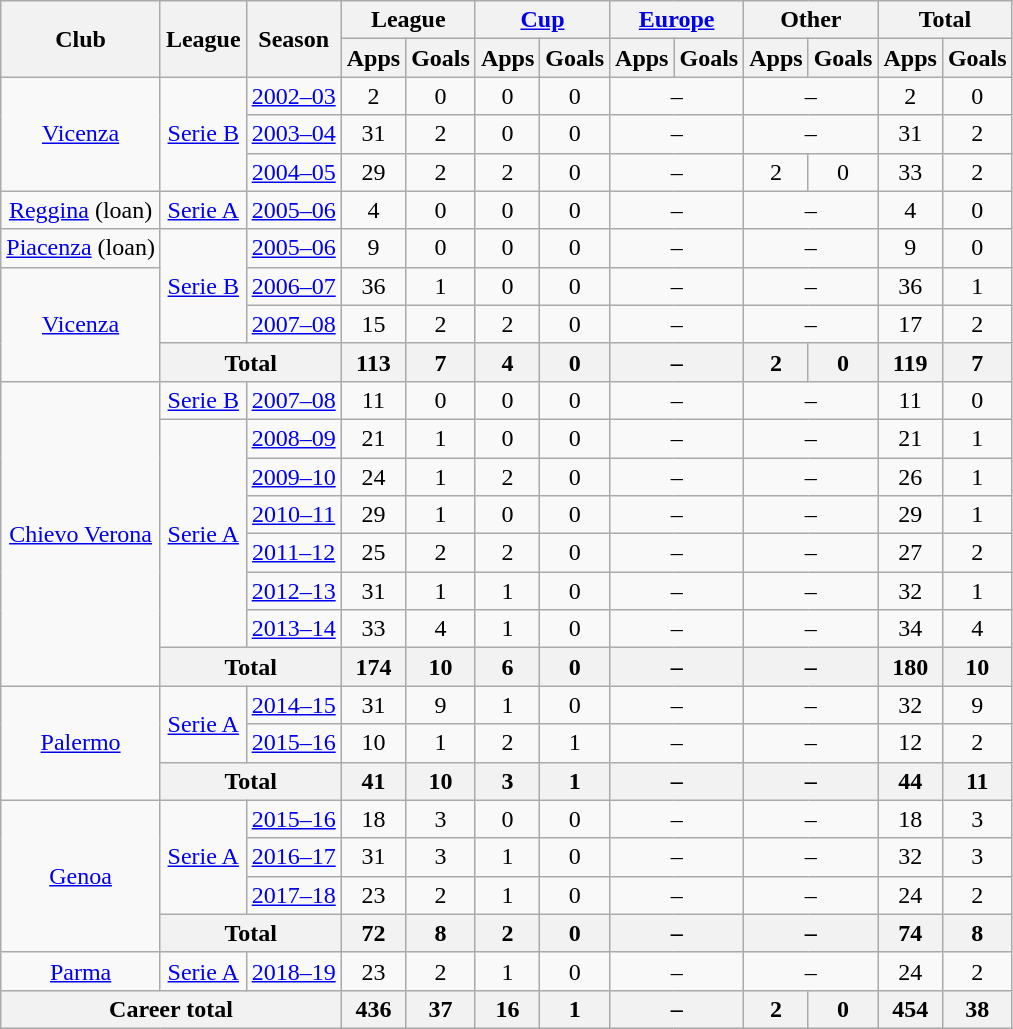<table class="wikitable" style="text-align: center;">
<tr>
<th rowspan="2">Club</th>
<th rowspan="2">League</th>
<th rowspan="2">Season</th>
<th colspan="2">League</th>
<th colspan="2"><a href='#'>Cup</a></th>
<th colspan="2"><a href='#'>Europe</a></th>
<th colspan="2">Other</th>
<th colspan="2">Total</th>
</tr>
<tr>
<th>Apps</th>
<th>Goals</th>
<th>Apps</th>
<th>Goals</th>
<th>Apps</th>
<th>Goals</th>
<th>Apps</th>
<th>Goals</th>
<th>Apps</th>
<th>Goals</th>
</tr>
<tr>
<td rowspan="3"><a href='#'>Vicenza</a></td>
<td rowspan="3"><a href='#'>Serie B</a></td>
<td><a href='#'>2002–03</a></td>
<td>2</td>
<td>0</td>
<td>0</td>
<td>0</td>
<td colspan="2">–</td>
<td colspan="2">–</td>
<td>2</td>
<td>0</td>
</tr>
<tr>
<td><a href='#'>2003–04</a></td>
<td>31</td>
<td>2</td>
<td>0</td>
<td>0</td>
<td colspan="2">–</td>
<td colspan="2">–</td>
<td>31</td>
<td>2</td>
</tr>
<tr>
<td><a href='#'>2004–05</a></td>
<td>29</td>
<td>2</td>
<td>2</td>
<td>0</td>
<td colspan="2">–</td>
<td>2</td>
<td>0</td>
<td>33</td>
<td>2</td>
</tr>
<tr>
<td><a href='#'>Reggina</a> (loan)</td>
<td><a href='#'>Serie A</a></td>
<td><a href='#'>2005–06</a></td>
<td>4</td>
<td>0</td>
<td>0</td>
<td>0</td>
<td colspan="2">–</td>
<td colspan="2">–</td>
<td>4</td>
<td>0</td>
</tr>
<tr>
<td><a href='#'>Piacenza</a> (loan)</td>
<td rowspan="3"><a href='#'>Serie B</a></td>
<td><a href='#'>2005–06</a></td>
<td>9</td>
<td>0</td>
<td>0</td>
<td>0</td>
<td colspan="2">–</td>
<td colspan="2">–</td>
<td>9</td>
<td>0</td>
</tr>
<tr>
<td rowspan="3"><a href='#'>Vicenza</a></td>
<td><a href='#'>2006–07</a></td>
<td>36</td>
<td>1</td>
<td>0</td>
<td>0</td>
<td colspan="2">–</td>
<td colspan="2">–</td>
<td>36</td>
<td>1</td>
</tr>
<tr>
<td><a href='#'>2007–08</a></td>
<td>15</td>
<td>2</td>
<td>2</td>
<td>0</td>
<td colspan="2">–</td>
<td colspan="2">–</td>
<td>17</td>
<td>2</td>
</tr>
<tr>
<th colspan="2">Total</th>
<th>113</th>
<th>7</th>
<th>4</th>
<th>0</th>
<th colspan="2">–</th>
<th>2</th>
<th>0</th>
<th>119</th>
<th>7</th>
</tr>
<tr>
<td rowspan="8"><a href='#'>Chievo Verona</a></td>
<td><a href='#'>Serie B</a></td>
<td><a href='#'>2007–08</a></td>
<td>11</td>
<td>0</td>
<td>0</td>
<td>0</td>
<td colspan="2">–</td>
<td colspan="2">–</td>
<td>11</td>
<td>0</td>
</tr>
<tr>
<td rowspan="6"><a href='#'>Serie A</a></td>
<td><a href='#'>2008–09</a></td>
<td>21</td>
<td>1</td>
<td>0</td>
<td>0</td>
<td colspan="2">–</td>
<td colspan="2">–</td>
<td>21</td>
<td>1</td>
</tr>
<tr>
<td><a href='#'>2009–10</a></td>
<td>24</td>
<td>1</td>
<td>2</td>
<td>0</td>
<td colspan="2">–</td>
<td colspan="2">–</td>
<td>26</td>
<td>1</td>
</tr>
<tr>
<td><a href='#'>2010–11</a></td>
<td>29</td>
<td>1</td>
<td>0</td>
<td>0</td>
<td colspan="2">–</td>
<td colspan="2">–</td>
<td>29</td>
<td>1</td>
</tr>
<tr>
<td><a href='#'>2011–12</a></td>
<td>25</td>
<td>2</td>
<td>2</td>
<td>0</td>
<td colspan="2">–</td>
<td colspan="2">–</td>
<td>27</td>
<td>2</td>
</tr>
<tr>
<td><a href='#'>2012–13</a></td>
<td>31</td>
<td>1</td>
<td>1</td>
<td>0</td>
<td colspan="2">–</td>
<td colspan="2">–</td>
<td>32</td>
<td>1</td>
</tr>
<tr>
<td><a href='#'>2013–14</a></td>
<td>33</td>
<td>4</td>
<td>1</td>
<td>0</td>
<td colspan="2">–</td>
<td colspan="2">–</td>
<td>34</td>
<td>4</td>
</tr>
<tr>
<th colspan="2">Total</th>
<th>174</th>
<th>10</th>
<th>6</th>
<th>0</th>
<th colspan="2">–</th>
<th colspan="2">–</th>
<th>180</th>
<th>10</th>
</tr>
<tr>
<td rowspan="3"><a href='#'>Palermo</a></td>
<td rowspan="2"><a href='#'>Serie A</a></td>
<td><a href='#'>2014–15</a></td>
<td>31</td>
<td>9</td>
<td>1</td>
<td>0</td>
<td colspan="2">–</td>
<td colspan="2">–</td>
<td>32</td>
<td>9</td>
</tr>
<tr>
<td><a href='#'>2015–16</a></td>
<td>10</td>
<td>1</td>
<td>2</td>
<td>1</td>
<td colspan="2">–</td>
<td colspan="2">–</td>
<td>12</td>
<td>2</td>
</tr>
<tr>
<th colspan="2">Total</th>
<th>41</th>
<th>10</th>
<th>3</th>
<th>1</th>
<th colspan="2">–</th>
<th colspan="2">–</th>
<th>44</th>
<th>11</th>
</tr>
<tr>
<td rowspan="4"><a href='#'>Genoa</a></td>
<td rowspan="3"><a href='#'>Serie A</a></td>
<td><a href='#'>2015–16</a></td>
<td>18</td>
<td>3</td>
<td>0</td>
<td>0</td>
<td colspan="2">–</td>
<td colspan="2">–</td>
<td>18</td>
<td>3</td>
</tr>
<tr>
<td><a href='#'>2016–17</a></td>
<td>31</td>
<td>3</td>
<td>1</td>
<td>0</td>
<td colspan="2">–</td>
<td colspan="2">–</td>
<td>32</td>
<td>3</td>
</tr>
<tr>
<td><a href='#'>2017–18</a></td>
<td>23</td>
<td>2</td>
<td>1</td>
<td>0</td>
<td colspan="2">–</td>
<td colspan="2">–</td>
<td>24</td>
<td>2</td>
</tr>
<tr>
<th colspan="2">Total</th>
<th>72</th>
<th>8</th>
<th>2</th>
<th>0</th>
<th colspan="2">–</th>
<th colspan="2">–</th>
<th>74</th>
<th>8</th>
</tr>
<tr>
<td><a href='#'>Parma</a></td>
<td><a href='#'>Serie A</a></td>
<td><a href='#'>2018–19</a></td>
<td>23</td>
<td>2</td>
<td>1</td>
<td>0</td>
<td colspan="2">–</td>
<td colspan="2">–</td>
<td>24</td>
<td>2</td>
</tr>
<tr>
<th colspan="3">Career total</th>
<th>436</th>
<th>37</th>
<th>16</th>
<th>1</th>
<th colspan="2">–</th>
<th>2</th>
<th>0</th>
<th>454</th>
<th>38</th>
</tr>
</table>
